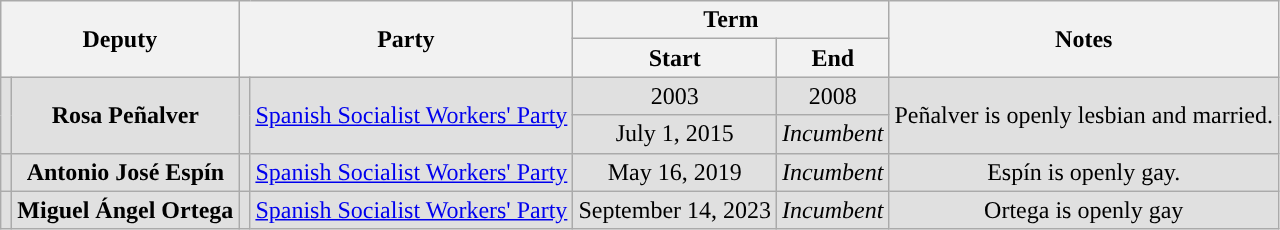<table class="wikitable sortable" style="text-align:center">
<tr>
<th colspan="2" rowspan="2">Deputy</th>
<th colspan="2" rowspan="2">Party</th>
<th colspan="2">Term</th>
<th rowspan="2">Notes</th>
</tr>
<tr>
<th>Start</th>
<th>End</th>
</tr>
<tr style="background:#e0e0e0">
<td rowspan="2"></td>
<td rowspan="2"><strong>Rosa Peñalver</strong></td>
<td rowspan="2" style="background-color:"></td>
<td rowspan="2"><a href='#'>Spanish Socialist Workers' Party</a></td>
<td>2003</td>
<td>2008</td>
<td rowspan="2">Peñalver is openly lesbian and married.</td>
</tr>
<tr style="background:#e0e0e0">
<td>July 1, 2015</td>
<td><em>Incumbent</em></td>
</tr>
<tr style="background:#e0e0e0">
<td></td>
<td><strong>Antonio José Espín</strong></td>
<td style="background-color:"></td>
<td><a href='#'>Spanish Socialist Workers' Party</a></td>
<td>May 16, 2019</td>
<td><em>Incumbent</em></td>
<td>Espín is openly gay.</td>
</tr>
<tr style="background:#e0e0e0">
<td></td>
<td><strong>Miguel Ángel Ortega</strong></td>
<td style="background-color:"></td>
<td><a href='#'>Spanish Socialist Workers' Party</a></td>
<td>September 14, 2023</td>
<td><em>Incumbent</em></td>
<td>Ortega is openly gay</td>
</tr>
</table>
